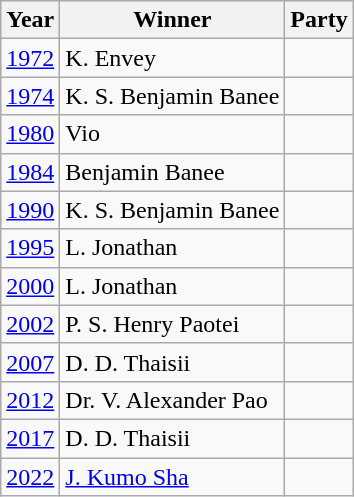<table class="wikitable sortable">
<tr>
<th>Year</th>
<th>Winner</th>
<th colspan="2">Party</th>
</tr>
<tr>
<td><a href='#'>1972</a></td>
<td>K. Envey</td>
<td></td>
</tr>
<tr>
<td><a href='#'>1974</a></td>
<td>K. S. Benjamin Banee</td>
<td></td>
</tr>
<tr>
<td><a href='#'>1980</a></td>
<td>Vio</td>
<td></td>
</tr>
<tr>
<td><a href='#'>1984</a></td>
<td>Benjamin Banee</td>
<td></td>
</tr>
<tr>
<td><a href='#'>1990</a></td>
<td>K. S. Benjamin Banee</td>
<td></td>
</tr>
<tr>
<td><a href='#'>1995</a></td>
<td>L. Jonathan</td>
<td></td>
</tr>
<tr>
<td><a href='#'>2000</a></td>
<td>L. Jonathan</td>
<td></td>
</tr>
<tr>
<td><a href='#'>2002</a></td>
<td>P. S. Henry Paotei</td>
<td></td>
</tr>
<tr>
<td><a href='#'>2007</a></td>
<td>D. D. Thaisii</td>
<td></td>
</tr>
<tr>
<td><a href='#'>2012</a></td>
<td>Dr. V. Alexander Pao</td>
<td></td>
</tr>
<tr>
<td><a href='#'>2017</a></td>
<td>D. D. Thaisii</td>
<td></td>
</tr>
<tr>
<td><a href='#'>2022</a></td>
<td><a href='#'>J. Kumo Sha</a></td>
<td></td>
</tr>
</table>
